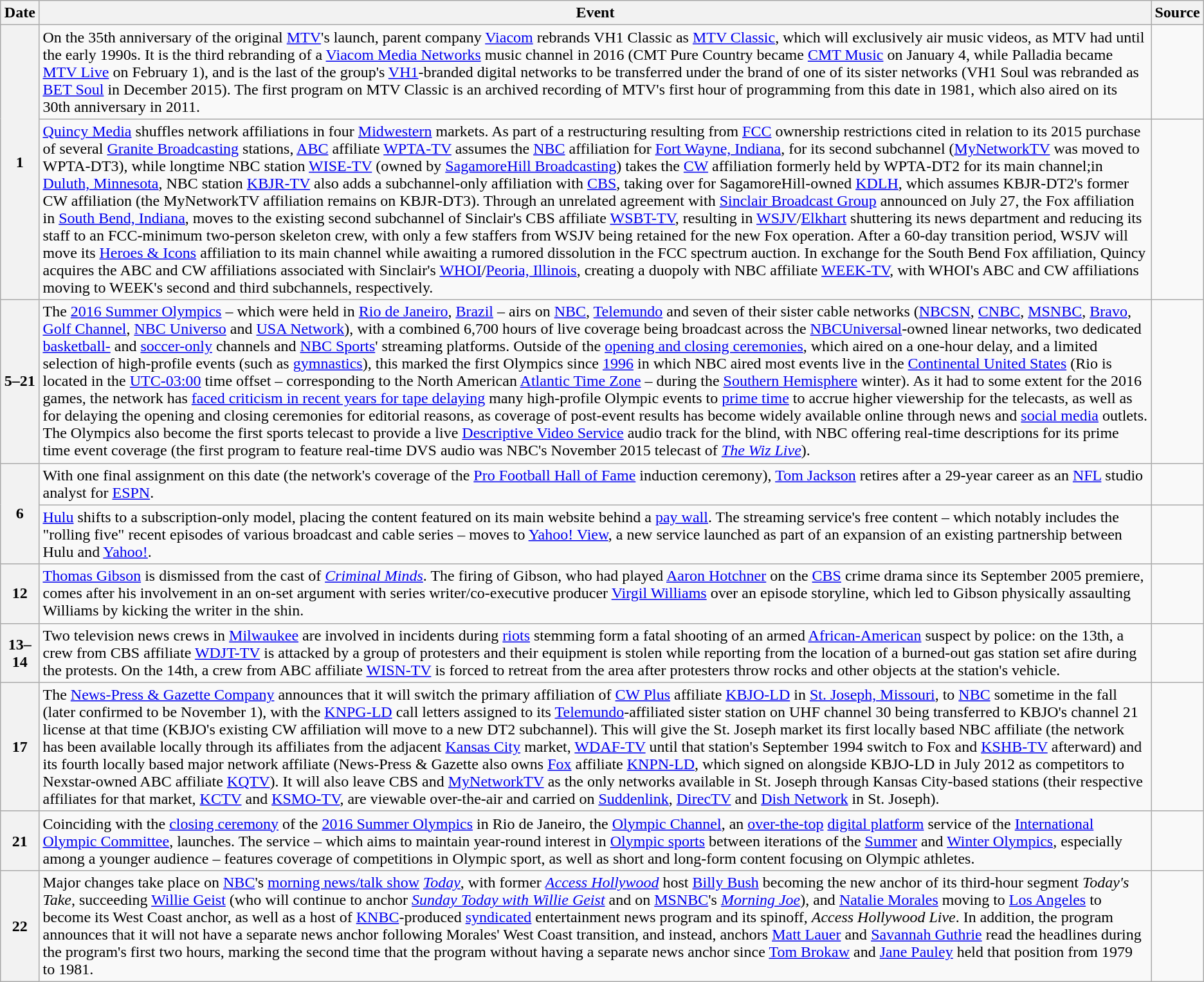<table class="wikitable">
<tr>
<th>Date</th>
<th>Event</th>
<th>Source</th>
</tr>
<tr>
<th rowspan="2"><strong>1</strong></th>
<td>On the 35th anniversary of the original <a href='#'>MTV</a>'s launch, parent company <a href='#'>Viacom</a> rebrands VH1 Classic as <a href='#'>MTV Classic</a>, which will exclusively air music videos, as MTV had until the early 1990s. It is the third rebranding of a <a href='#'>Viacom Media Networks</a> music channel in 2016 (CMT Pure Country became <a href='#'>CMT Music</a> on January 4, while Palladia became <a href='#'>MTV Live</a> on February 1), and is the last of the group's <a href='#'>VH1</a>-branded digital networks to be transferred under the brand of one of its sister networks (VH1 Soul was rebranded as <a href='#'>BET Soul</a> in December 2015). The first program on MTV Classic is an archived recording of MTV's first hour of programming from this date in 1981, which also aired on its 30th anniversary in 2011.</td>
<td><br></td>
</tr>
<tr>
<td><a href='#'>Quincy Media</a> shuffles network affiliations in four <a href='#'>Midwestern</a> markets. As part of a restructuring resulting from <a href='#'>FCC</a> ownership restrictions cited in relation to its 2015 purchase of several <a href='#'>Granite Broadcasting</a> stations, <a href='#'>ABC</a> affiliate <a href='#'>WPTA-TV</a> assumes the <a href='#'>NBC</a> affiliation for <a href='#'>Fort Wayne, Indiana</a>, for its second subchannel (<a href='#'>MyNetworkTV</a> was moved to WPTA-DT3), while longtime NBC station <a href='#'>WISE-TV</a> (owned by <a href='#'>SagamoreHill Broadcasting</a>) takes the <a href='#'>CW</a> affiliation formerly held by WPTA-DT2 for its main channel;in <a href='#'>Duluth, Minnesota</a>, NBC station <a href='#'>KBJR-TV</a> also adds a subchannel-only affiliation with <a href='#'>CBS</a>, taking over for SagamoreHill-owned <a href='#'>KDLH</a>, which assumes KBJR-DT2's former CW affiliation (the MyNetworkTV affiliation remains on KBJR-DT3). Through an unrelated agreement with <a href='#'>Sinclair Broadcast Group</a> announced on July 27, the Fox affiliation in <a href='#'>South Bend, Indiana</a>, moves to the existing second subchannel of Sinclair's CBS affiliate <a href='#'>WSBT-TV</a>, resulting in <a href='#'>WSJV</a>/<a href='#'>Elkhart</a> shuttering its news department and reducing its staff to an FCC-minimum two-person skeleton crew, with only a few staffers from WSJV being retained for the new Fox operation. After a 60-day transition period, WSJV will move its <a href='#'>Heroes & Icons</a> affiliation to its main channel while awaiting a rumored dissolution in the FCC spectrum auction. In exchange for the South Bend Fox affiliation, Quincy acquires the ABC and CW affiliations associated with Sinclair's <a href='#'>WHOI</a>/<a href='#'>Peoria, Illinois</a>, creating a duopoly with NBC affiliate <a href='#'>WEEK-TV</a>, with WHOI's ABC and CW affiliations moving to WEEK's second and third subchannels, respectively.</td>
<td><br></td>
</tr>
<tr>
<th>5–21</th>
<td>The <a href='#'>2016 Summer Olympics</a> – which were held in <a href='#'>Rio de Janeiro</a>, <a href='#'>Brazil</a> – airs on <a href='#'>NBC</a>, <a href='#'>Telemundo</a> and seven of their sister cable networks (<a href='#'>NBCSN</a>, <a href='#'>CNBC</a>, <a href='#'>MSNBC</a>, <a href='#'>Bravo</a>, <a href='#'>Golf Channel</a>, <a href='#'>NBC Universo</a> and <a href='#'>USA Network</a>), with a combined 6,700 hours of live coverage being broadcast across the <a href='#'>NBCUniversal</a>-owned linear networks, two dedicated <a href='#'>basketball-</a> and <a href='#'>soccer-only</a> channels and <a href='#'>NBC Sports</a>' streaming platforms. Outside of the <a href='#'>opening and closing ceremonies</a>, which aired on a one-hour delay, and a limited selection of high-profile events (such as <a href='#'>gymnastics</a>), this marked the first Olympics since <a href='#'>1996</a> in which NBC aired most events live in the <a href='#'>Continental United States</a> (Rio is located in the <a href='#'>UTC-03:00</a> time offset – corresponding to the North American <a href='#'>Atlantic Time Zone</a> – during the <a href='#'>Southern Hemisphere</a> winter). As it had to some extent for the 2016 games, the network has <a href='#'>faced criticism in recent years for tape delaying</a> many high-profile Olympic events to <a href='#'>prime time</a> to accrue higher viewership for the telecasts, as well as for delaying the opening and closing ceremonies for editorial reasons, as coverage of post-event results has become widely available online through news and <a href='#'>social media</a> outlets. The Olympics also become the first sports telecast to provide a live <a href='#'>Descriptive Video Service</a> audio track for the blind, with NBC offering real-time descriptions for its prime time event coverage (the first program to feature real-time DVS audio was NBC's November 2015 telecast of <em><a href='#'>The Wiz Live</a></em>).</td>
<td><br><br><br><br></td>
</tr>
<tr>
<th rowspan=2>6</th>
<td>With one final assignment on this date (the network's coverage of the <a href='#'>Pro Football Hall of Fame</a> induction ceremony), <a href='#'>Tom Jackson</a> retires after a 29-year career as an <a href='#'>NFL</a> studio analyst for <a href='#'>ESPN</a>.</td>
<td></td>
</tr>
<tr>
<td><a href='#'>Hulu</a> shifts to a subscription-only model, placing the content featured on its main website behind a <a href='#'>pay wall</a>. The streaming service's free content – which notably includes the "rolling five" recent episodes of various broadcast and cable series – moves to <a href='#'>Yahoo! View</a>, a new service launched as part of an expansion of an existing partnership between Hulu and <a href='#'>Yahoo!</a>.</td>
<td><br></td>
</tr>
<tr>
<th>12</th>
<td><a href='#'>Thomas Gibson</a> is dismissed from the cast of <em><a href='#'>Criminal Minds</a></em>. The firing of Gibson, who had played <a href='#'>Aaron Hotchner</a> on the <a href='#'>CBS</a> crime drama since its September 2005 premiere, comes after his involvement in an on-set argument with series writer/co-executive producer <a href='#'>Virgil Williams</a> over an episode storyline, which led to Gibson physically assaulting Williams by kicking the writer in the shin.</td>
<td></td>
</tr>
<tr>
<th>13–14</th>
<td>Two television news crews in <a href='#'>Milwaukee</a> are involved in incidents during <a href='#'>riots</a> stemming form a fatal shooting of an armed <a href='#'>African-American</a> suspect by police: on the 13th, a crew from CBS affiliate <a href='#'>WDJT-TV</a> is attacked by a group of protesters and their equipment is stolen while reporting from the location of a burned-out gas station set afire during the protests. On the 14th, a crew from ABC affiliate <a href='#'>WISN-TV</a> is forced to retreat from the area after protesters throw rocks and other objects at the station's vehicle.</td>
<td></td>
</tr>
<tr>
<th>17</th>
<td>The <a href='#'>News-Press & Gazette Company</a> announces that it will switch the primary affiliation of <a href='#'>CW Plus</a> affiliate <a href='#'>KBJO-LD</a> in <a href='#'>St. Joseph, Missouri</a>, to <a href='#'>NBC</a> sometime in the fall (later confirmed to be November 1), with the <a href='#'>KNPG-LD</a> call letters assigned to its <a href='#'>Telemundo</a>-affiliated sister station on UHF channel 30 being transferred to KBJO's channel 21 license at that time (KBJO's existing CW affiliation will move to a new DT2 subchannel). This will give the St. Joseph market its first locally based NBC affiliate (the network has been available locally through its affiliates from the adjacent <a href='#'>Kansas City</a> market, <a href='#'>WDAF-TV</a> until that station's September 1994 switch to Fox and <a href='#'>KSHB-TV</a> afterward) and its fourth locally based major network affiliate (News-Press & Gazette also owns <a href='#'>Fox</a> affiliate <a href='#'>KNPN-LD</a>, which signed on alongside KBJO-LD in July 2012 as competitors to Nexstar-owned ABC affiliate <a href='#'>KQTV</a>). It will also leave CBS and <a href='#'>MyNetworkTV</a> as the only networks available in St. Joseph through Kansas City-based stations (their respective affiliates for that market, <a href='#'>KCTV</a> and <a href='#'>KSMO-TV</a>, are viewable over-the-air and carried on <a href='#'>Suddenlink</a>, <a href='#'>DirecTV</a> and <a href='#'>Dish Network</a> in St. Joseph).</td>
<td></td>
</tr>
<tr>
<th>21</th>
<td>Coinciding with the <a href='#'>closing ceremony</a> of the <a href='#'>2016 Summer Olympics</a> in Rio de Janeiro, the <a href='#'>Olympic Channel</a>, an <a href='#'>over-the-top</a> <a href='#'>digital platform</a> service of the <a href='#'>International Olympic Committee</a>, launches. The service – which aims to maintain year-round interest in <a href='#'>Olympic sports</a> between iterations of the <a href='#'>Summer</a> and <a href='#'>Winter Olympics</a>, especially among a younger audience – features coverage of competitions in Olympic sport, as well as short and long-form content focusing on Olympic athletes.</td>
<td></td>
</tr>
<tr>
<th>22</th>
<td>Major changes take place on <a href='#'>NBC</a>'s <a href='#'>morning news/talk show</a> <em><a href='#'>Today</a></em>, with former <em><a href='#'>Access Hollywood</a></em> host <a href='#'>Billy Bush</a> becoming the new anchor of its third-hour segment <em>Today's Take</em>, succeeding <a href='#'>Willie Geist</a> (who will continue to anchor <em><a href='#'>Sunday Today with Willie Geist</a></em> and on <a href='#'>MSNBC</a>'s <em><a href='#'>Morning Joe</a></em>), and <a href='#'>Natalie Morales</a> moving to <a href='#'>Los Angeles</a> to become its West Coast anchor, as well as a host of <a href='#'>KNBC</a>-produced <a href='#'>syndicated</a> entertainment news program and its spinoff, <em>Access Hollywood Live</em>. In addition, the program announces that it will not have a separate news anchor following Morales' West Coast transition, and instead, anchors <a href='#'>Matt Lauer</a> and <a href='#'>Savannah Guthrie</a> read the headlines during the program's first two hours, marking the second time that the program without having a separate news anchor since <a href='#'>Tom Brokaw</a> and <a href='#'>Jane Pauley</a> held that position from 1979 to 1981.</td>
<td><br></td>
</tr>
</table>
